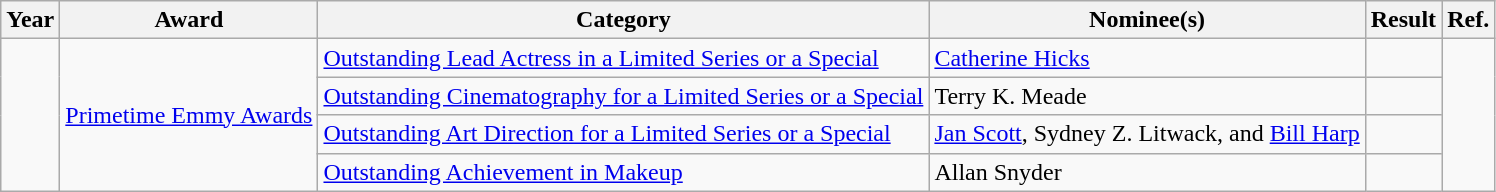<table class=wikitable>
<tr>
<th>Year</th>
<th>Award</th>
<th>Category</th>
<th>Nominee(s)</th>
<th>Result</th>
<th>Ref.</th>
</tr>
<tr>
<td rowspan="4"></td>
<td rowspan="4"><a href='#'>Primetime Emmy Awards</a></td>
<td><a href='#'>Outstanding Lead Actress in a Limited Series or a Special</a></td>
<td><a href='#'>Catherine Hicks</a></td>
<td></td>
<td align="center" rowspan="4"></td>
</tr>
<tr>
<td><a href='#'>Outstanding Cinematography for a Limited Series or a Special</a></td>
<td>Terry K. Meade</td>
<td></td>
</tr>
<tr>
<td><a href='#'>Outstanding Art Direction for a Limited Series or a Special</a></td>
<td><a href='#'>Jan Scott</a>, Sydney Z. Litwack, and <a href='#'>Bill Harp</a></td>
<td></td>
</tr>
<tr>
<td><a href='#'>Outstanding Achievement in Makeup</a></td>
<td>Allan Snyder</td>
<td></td>
</tr>
</table>
